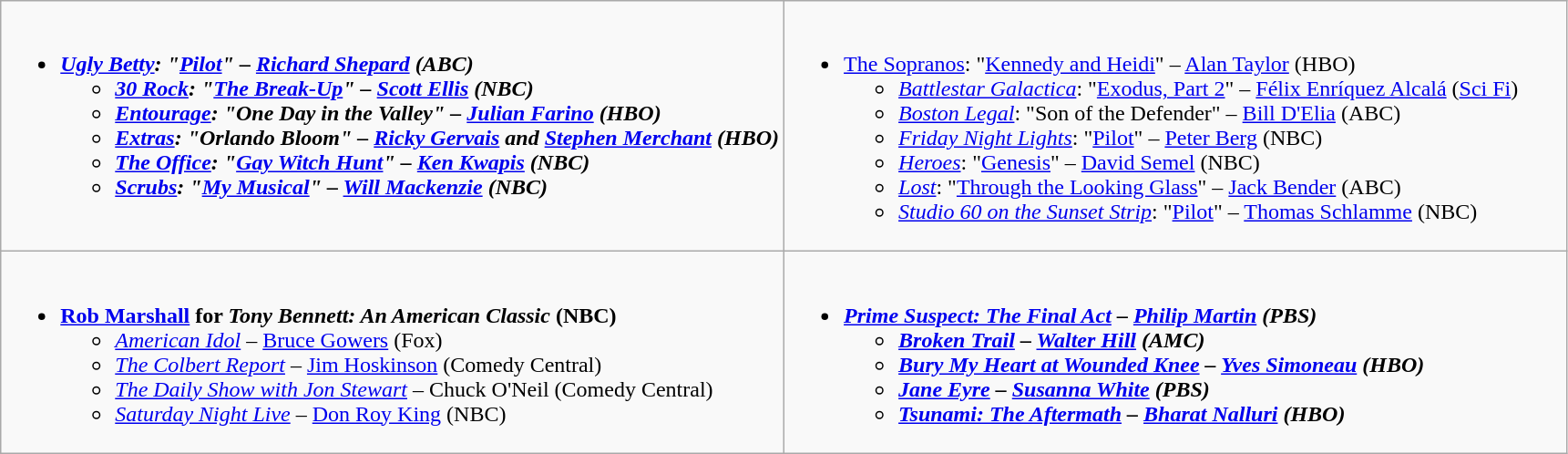<table class="wikitable">
<tr>
<td style="vertical-align:top;" width="50%"><br><ul><li><strong><em><a href='#'>Ugly Betty</a><em>: "<a href='#'>Pilot</a>" – <a href='#'>Richard Shepard</a> (ABC)<strong><ul><li></em><a href='#'>30 Rock</a><em>: "<a href='#'>The Break-Up</a>" – <a href='#'>Scott Ellis</a> (NBC)</li><li></em><a href='#'>Entourage</a><em>: "One Day in the Valley" – <a href='#'>Julian Farino</a> (HBO)</li><li></em><a href='#'>Extras</a><em>: "Orlando Bloom" – <a href='#'>Ricky Gervais</a> and <a href='#'>Stephen Merchant</a> (HBO)</li><li></em><a href='#'>The Office</a><em>: "<a href='#'>Gay Witch Hunt</a>" – <a href='#'>Ken Kwapis</a> (NBC)</li><li></em><a href='#'>Scrubs</a><em>: "<a href='#'>My Musical</a>" – <a href='#'>Will Mackenzie</a> (NBC)</li></ul></li></ul></td>
<td style="vertical-align:top;" width="50%"><br><ul><li></em></strong><a href='#'>The Sopranos</a></em>: "<a href='#'>Kennedy and Heidi</a>" – <a href='#'>Alan Taylor</a> (HBO)</strong><ul><li><em><a href='#'>Battlestar Galactica</a></em>: "<a href='#'>Exodus, Part 2</a>" – <a href='#'>Félix Enríquez Alcalá</a> (<a href='#'>Sci Fi</a>)</li><li><em><a href='#'>Boston Legal</a></em>: "Son of the Defender" – <a href='#'>Bill D'Elia</a> (ABC)</li><li><em><a href='#'>Friday Night Lights</a></em>: "<a href='#'>Pilot</a>" – <a href='#'>Peter Berg</a> (NBC)</li><li><em><a href='#'>Heroes</a></em>: "<a href='#'>Genesis</a>" – <a href='#'>David Semel</a> (NBC)</li><li><em><a href='#'>Lost</a></em>: "<a href='#'>Through the Looking Glass</a>" – <a href='#'>Jack Bender</a> (ABC)</li><li><em><a href='#'>Studio 60 on the Sunset Strip</a></em>: "<a href='#'>Pilot</a>" – <a href='#'>Thomas Schlamme</a> (NBC)</li></ul></li></ul></td>
</tr>
<tr>
<td style="vertical-align:top;" width="50%"><br><ul><li><strong><a href='#'>Rob Marshall</a> for <em>Tony Bennett: An American Classic</em> (NBC)</strong><ul><li><em><a href='#'>American Idol</a></em> – <a href='#'>Bruce Gowers</a> (Fox)</li><li><em><a href='#'>The Colbert Report</a></em> – <a href='#'>Jim Hoskinson</a> (Comedy Central)</li><li><em><a href='#'>The Daily Show with Jon Stewart</a></em> – Chuck O'Neil (Comedy Central)</li><li><em><a href='#'>Saturday Night Live</a></em> – <a href='#'>Don Roy King</a> (NBC)</li></ul></li></ul></td>
<td style="vertical-align:top;" width="50%"><br><ul><li><strong><em><a href='#'>Prime Suspect: The Final Act</a><em> – <a href='#'>Philip Martin</a> (PBS)<strong><ul><li></em><a href='#'>Broken Trail</a><em> – <a href='#'>Walter Hill</a> (AMC)</li><li></em><a href='#'>Bury My Heart at Wounded Knee</a><em> – <a href='#'>Yves Simoneau</a> (HBO)</li><li></em><a href='#'>Jane Eyre</a><em> – <a href='#'>Susanna White</a> (PBS)</li><li></em><a href='#'>Tsunami: The Aftermath</a><em> – <a href='#'>Bharat Nalluri</a> (HBO)</li></ul></li></ul></td>
</tr>
</table>
